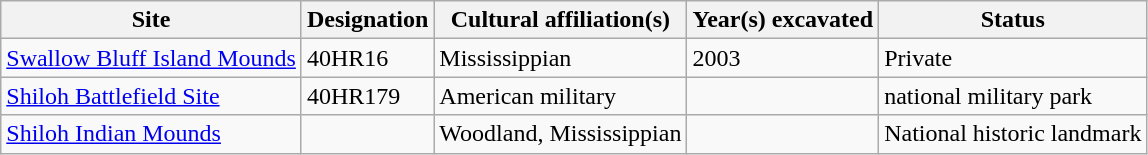<table class="wikitable">
<tr>
<th>Site</th>
<th>Designation</th>
<th>Cultural affiliation(s)</th>
<th>Year(s) excavated</th>
<th>Status</th>
</tr>
<tr>
<td><a href='#'>Swallow Bluff Island Mounds</a></td>
<td>40HR16</td>
<td>Mississippian</td>
<td>2003</td>
<td>Private</td>
</tr>
<tr>
<td><a href='#'>Shiloh Battlefield Site</a></td>
<td>40HR179</td>
<td>American military</td>
<td></td>
<td>national military park</td>
</tr>
<tr>
<td><a href='#'>Shiloh Indian Mounds</a></td>
<td></td>
<td>Woodland, Mississippian</td>
<td></td>
<td>National historic landmark</td>
</tr>
</table>
